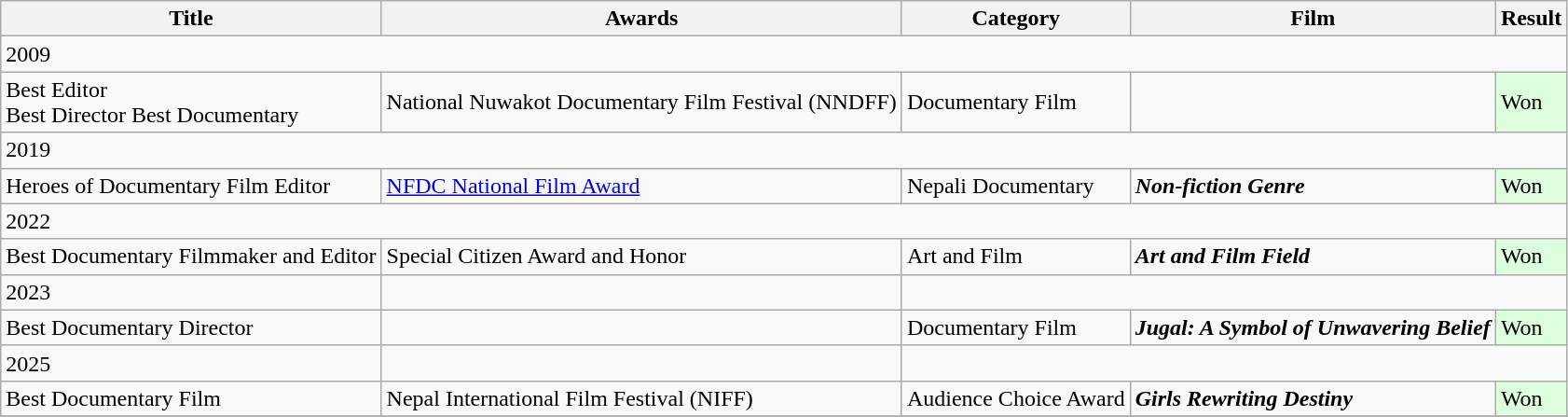<table class="wikitable sortable mw-collapsible">
<tr>
<th>Title</th>
<th>Awards</th>
<th>Category</th>
<th>Film</th>
<th>Result</th>
</tr>
<tr>
<td colspan="5">2009</td>
</tr>
<tr>
<td>Best Editor<br>Best Director
Best Documentary</td>
<td>National Nuwakot Documentary Film Festival (NNDFF)</td>
<td>Documentary Film</td>
<td><strong><em></em></strong></td>
<td style="background: #ddffdd">Won</td>
</tr>
<tr>
<td colspan="5">2019</td>
</tr>
<tr>
<td>Heroes of Documentary Film Editor</td>
<td><a href='#'>NFDC National Film Award</a></td>
<td>Nepali Documentary</td>
<td><strong><em>Non-fiction Genre</em></strong></td>
<td style="background: #ddffdd">Won</td>
</tr>
<tr>
<td colspan="5">2022</td>
</tr>
<tr>
<td>Best Documentary Filmmaker and Editor</td>
<td>Special Citizen Award and Honor</td>
<td>Art and Film</td>
<td><strong><em>Art and Film Field</em></strong></td>
<td style="background: #ddffdd">Won</td>
</tr>
<tr>
<td>2023</td>
<td></td>
</tr>
<tr>
<td>Best Documentary Director</td>
<td></td>
<td>Documentary Film</td>
<td><strong><em>Jugal: A Symbol of Unwavering Belief</em></strong></td>
<td style="background: #ddffdd">Won</td>
</tr>
<tr>
<td>2025</td>
<td></td>
</tr>
<tr>
<td>Best Documentary Film</td>
<td>Nepal International Film Festival (NIFF)</td>
<td>Audience Choice Award</td>
<td><strong><em>Girls Rewriting Destiny</em></strong></td>
<td style="background: #ddffdd">Won</td>
</tr>
<tr>
</tr>
</table>
